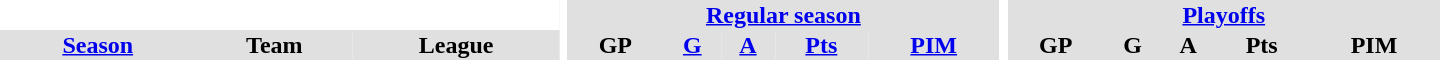<table border="0" cellpadding="1" cellspacing="0" style="text-align:center; width:60em">
<tr bgcolor="#e0e0e0">
<th colspan="3" bgcolor="#ffffff"></th>
<th rowspan="99" bgcolor="#ffffff"></th>
<th colspan="5"><a href='#'>Regular season</a></th>
<th rowspan="99" bgcolor="#ffffff"></th>
<th colspan="5"><a href='#'>Playoffs</a></th>
</tr>
<tr bgcolor="#e0e0e0">
<th><a href='#'>Season</a></th>
<th>Team</th>
<th>League</th>
<th>GP</th>
<th><a href='#'>G</a></th>
<th><a href='#'>A</a></th>
<th><a href='#'>Pts</a></th>
<th><a href='#'>PIM</a></th>
<th>GP</th>
<th>G</th>
<th>A</th>
<th>Pts</th>
<th>PIM</th>
</tr>
</table>
